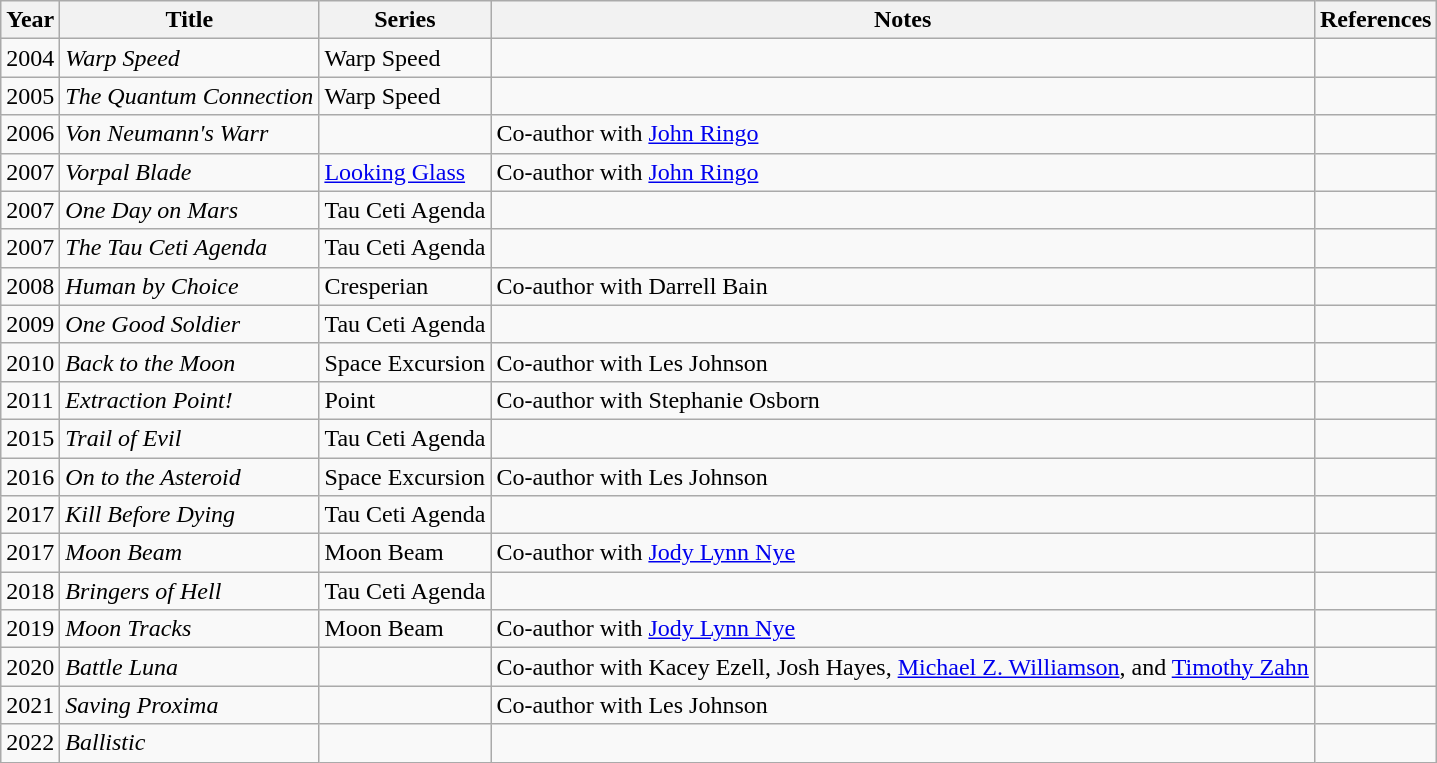<table class="wikitable sortable">
<tr>
<th>Year</th>
<th>Title</th>
<th>Series</th>
<th class="unsortable">Notes</th>
<th>References</th>
</tr>
<tr>
<td>2004</td>
<td><em>Warp Speed</em></td>
<td>Warp Speed</td>
<td></td>
<td></td>
</tr>
<tr>
<td>2005</td>
<td><em>The Quantum Connection</em></td>
<td>Warp Speed</td>
<td></td>
<td></td>
</tr>
<tr>
<td>2006</td>
<td><em>Von Neumann's Warr</em></td>
<td></td>
<td>Co-author with <a href='#'>John Ringo</a></td>
<td></td>
</tr>
<tr>
<td>2007</td>
<td><em>Vorpal Blade</em></td>
<td><a href='#'>Looking Glass</a></td>
<td>Co-author with <a href='#'>John Ringo</a></td>
<td></td>
</tr>
<tr>
<td>2007</td>
<td><em>One Day on Mars</em></td>
<td>Tau Ceti Agenda</td>
<td></td>
<td></td>
</tr>
<tr>
<td>2007</td>
<td><em>The Tau Ceti Agenda</em></td>
<td>Tau Ceti Agenda</td>
<td></td>
<td></td>
</tr>
<tr>
<td>2008</td>
<td><em>Human by Choice</em></td>
<td>Cresperian</td>
<td>Co-author with Darrell Bain</td>
<td></td>
</tr>
<tr>
<td>2009</td>
<td><em>One Good Soldier</em></td>
<td>Tau Ceti Agenda</td>
<td></td>
<td></td>
</tr>
<tr>
<td>2010</td>
<td><em>Back to the Moon</em></td>
<td>Space Excursion</td>
<td>Co-author with Les Johnson</td>
<td></td>
</tr>
<tr>
<td>2011</td>
<td><em>Extraction Point!</em></td>
<td>Point</td>
<td>Co-author with Stephanie Osborn</td>
<td></td>
</tr>
<tr>
<td>2015</td>
<td><em>Trail of Evil</em></td>
<td>Tau Ceti Agenda</td>
<td></td>
<td></td>
</tr>
<tr>
<td>2016</td>
<td><em>On to the Asteroid</em></td>
<td>Space Excursion</td>
<td>Co-author with Les Johnson</td>
<td></td>
</tr>
<tr>
<td>2017</td>
<td><em>Kill Before Dying</em></td>
<td>Tau Ceti Agenda</td>
<td></td>
<td></td>
</tr>
<tr>
<td>2017</td>
<td><em>Moon Beam</em></td>
<td>Moon Beam</td>
<td>Co-author with <a href='#'>Jody Lynn Nye</a></td>
<td></td>
</tr>
<tr>
<td>2018</td>
<td><em>Bringers of Hell</em></td>
<td>Tau Ceti Agenda</td>
<td></td>
<td></td>
</tr>
<tr>
<td>2019</td>
<td><em>Moon Tracks</em></td>
<td>Moon Beam</td>
<td>Co-author with <a href='#'>Jody Lynn Nye</a></td>
<td></td>
</tr>
<tr>
<td>2020</td>
<td><em>Battle Luna</em></td>
<td></td>
<td>Co-author with Kacey Ezell, Josh Hayes, <a href='#'>Michael Z. Williamson</a>, and <a href='#'>Timothy Zahn</a></td>
<td></td>
</tr>
<tr>
<td>2021</td>
<td><em>Saving Proxima</em></td>
<td></td>
<td>Co-author with Les Johnson</td>
<td></td>
</tr>
<tr>
<td>2022</td>
<td><em>Ballistic</em></td>
<td></td>
<td></td>
<td></td>
</tr>
</table>
